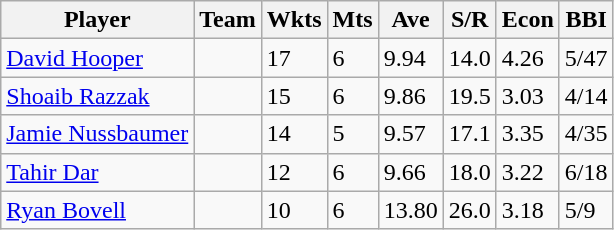<table class="wikitable">
<tr>
<th>Player</th>
<th>Team</th>
<th>Wkts</th>
<th>Mts</th>
<th>Ave</th>
<th>S/R</th>
<th>Econ</th>
<th>BBI</th>
</tr>
<tr>
<td><a href='#'>David Hooper</a></td>
<td></td>
<td>17</td>
<td>6</td>
<td>9.94</td>
<td>14.0</td>
<td>4.26</td>
<td>5/47</td>
</tr>
<tr>
<td><a href='#'>Shoaib Razzak</a></td>
<td></td>
<td>15</td>
<td>6</td>
<td>9.86</td>
<td>19.5</td>
<td>3.03</td>
<td>4/14</td>
</tr>
<tr>
<td><a href='#'>Jamie Nussbaumer</a></td>
<td></td>
<td>14</td>
<td>5</td>
<td>9.57</td>
<td>17.1</td>
<td>3.35</td>
<td>4/35</td>
</tr>
<tr>
<td><a href='#'>Tahir Dar</a></td>
<td></td>
<td>12</td>
<td>6</td>
<td>9.66</td>
<td>18.0</td>
<td>3.22</td>
<td>6/18</td>
</tr>
<tr>
<td><a href='#'>Ryan Bovell</a></td>
<td></td>
<td>10</td>
<td>6</td>
<td>13.80</td>
<td>26.0</td>
<td>3.18</td>
<td>5/9</td>
</tr>
</table>
